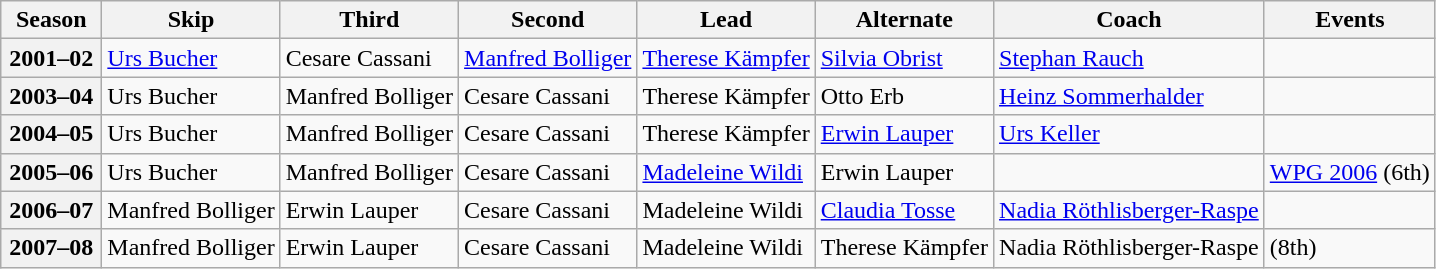<table class="wikitable">
<tr>
<th scope="col" width=60>Season</th>
<th scope="col">Skip</th>
<th scope="col">Third</th>
<th scope="col">Second</th>
<th scope="col">Lead</th>
<th scope="col">Alternate</th>
<th scope="col">Coach</th>
<th scope="col">Events</th>
</tr>
<tr>
<th scope="row">2001–02</th>
<td><a href='#'>Urs Bucher</a></td>
<td>Cesare Cassani</td>
<td><a href='#'>Manfred Bolliger</a></td>
<td><a href='#'>Therese Kämpfer</a></td>
<td><a href='#'>Silvia Obrist</a></td>
<td><a href='#'>Stephan Rauch</a></td>
<td> </td>
</tr>
<tr>
<th scope="row">2003–04</th>
<td>Urs Bucher</td>
<td>Manfred Bolliger</td>
<td>Cesare Cassani</td>
<td>Therese Kämpfer</td>
<td>Otto Erb</td>
<td><a href='#'>Heinz Sommerhalder</a></td>
<td> </td>
</tr>
<tr>
<th scope="row">2004–05</th>
<td>Urs Bucher</td>
<td>Manfred Bolliger</td>
<td>Cesare Cassani</td>
<td>Therese Kämpfer</td>
<td><a href='#'>Erwin Lauper</a></td>
<td><a href='#'>Urs Keller</a></td>
<td> </td>
</tr>
<tr>
<th scope="row">2005–06</th>
<td>Urs Bucher</td>
<td>Manfred Bolliger</td>
<td>Cesare Cassani</td>
<td><a href='#'>Madeleine Wildi</a></td>
<td>Erwin Lauper</td>
<td></td>
<td><a href='#'>WPG 2006</a> (6th)</td>
</tr>
<tr>
<th scope="row">2006–07</th>
<td>Manfred Bolliger</td>
<td>Erwin Lauper</td>
<td>Cesare Cassani</td>
<td>Madeleine Wildi</td>
<td><a href='#'>Claudia Tosse</a></td>
<td><a href='#'>Nadia Röthlisberger-Raspe</a></td>
<td> </td>
</tr>
<tr>
<th scope="row">2007–08</th>
<td>Manfred Bolliger</td>
<td>Erwin Lauper</td>
<td>Cesare Cassani</td>
<td>Madeleine Wildi</td>
<td>Therese Kämpfer</td>
<td>Nadia Röthlisberger-Raspe</td>
<td> (8th)</td>
</tr>
</table>
